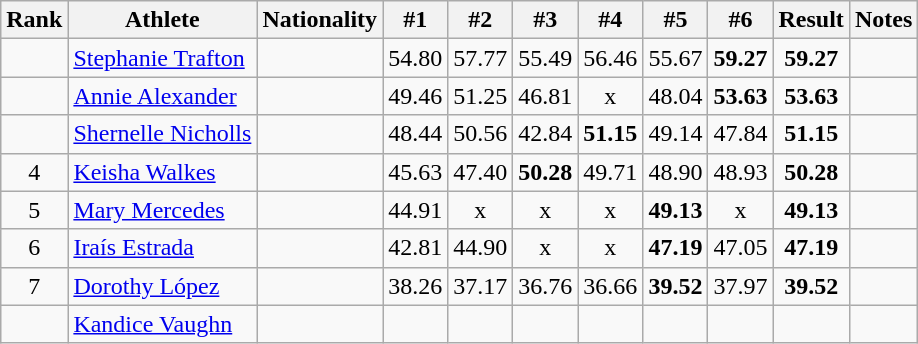<table class="wikitable sortable" style="text-align:center">
<tr>
<th>Rank</th>
<th>Athlete</th>
<th>Nationality</th>
<th>#1</th>
<th>#2</th>
<th>#3</th>
<th>#4</th>
<th>#5</th>
<th>#6</th>
<th>Result</th>
<th>Notes</th>
</tr>
<tr>
<td></td>
<td align="left"><a href='#'>Stephanie Trafton</a></td>
<td align=left></td>
<td>54.80</td>
<td>57.77</td>
<td>55.49</td>
<td>56.46</td>
<td>55.67</td>
<td><strong>59.27</strong></td>
<td><strong>59.27</strong></td>
<td></td>
</tr>
<tr>
<td></td>
<td align="left"><a href='#'>Annie Alexander</a></td>
<td align=left></td>
<td>49.46</td>
<td>51.25</td>
<td>46.81</td>
<td>x</td>
<td>48.04</td>
<td><strong>53.63</strong></td>
<td><strong>53.63</strong></td>
<td></td>
</tr>
<tr>
<td></td>
<td align="left"><a href='#'>Shernelle Nicholls</a></td>
<td align=left></td>
<td>48.44</td>
<td>50.56</td>
<td>42.84</td>
<td><strong>51.15</strong></td>
<td>49.14</td>
<td>47.84</td>
<td><strong>51.15</strong></td>
<td></td>
</tr>
<tr>
<td>4</td>
<td align="left"><a href='#'>Keisha Walkes</a></td>
<td align=left></td>
<td>45.63</td>
<td>47.40</td>
<td><strong>50.28</strong></td>
<td>49.71</td>
<td>48.90</td>
<td>48.93</td>
<td><strong>50.28</strong></td>
<td></td>
</tr>
<tr>
<td>5</td>
<td align="left"><a href='#'>Mary Mercedes</a></td>
<td align=left></td>
<td>44.91</td>
<td>x</td>
<td>x</td>
<td>x</td>
<td><strong>49.13</strong></td>
<td>x</td>
<td><strong>49.13</strong></td>
<td></td>
</tr>
<tr>
<td>6</td>
<td align="left"><a href='#'>Iraís Estrada</a></td>
<td align=left></td>
<td>42.81</td>
<td>44.90</td>
<td>x</td>
<td>x</td>
<td><strong>47.19</strong></td>
<td>47.05</td>
<td><strong>47.19</strong></td>
<td></td>
</tr>
<tr>
<td>7</td>
<td align="left"><a href='#'>Dorothy López</a></td>
<td align=left></td>
<td>38.26</td>
<td>37.17</td>
<td>36.76</td>
<td>36.66</td>
<td><strong>39.52</strong></td>
<td>37.97</td>
<td><strong>39.52</strong></td>
<td></td>
</tr>
<tr>
<td></td>
<td align="left"><a href='#'>Kandice Vaughn</a></td>
<td align=left></td>
<td></td>
<td></td>
<td></td>
<td></td>
<td></td>
<td></td>
<td><strong></strong></td>
<td></td>
</tr>
</table>
